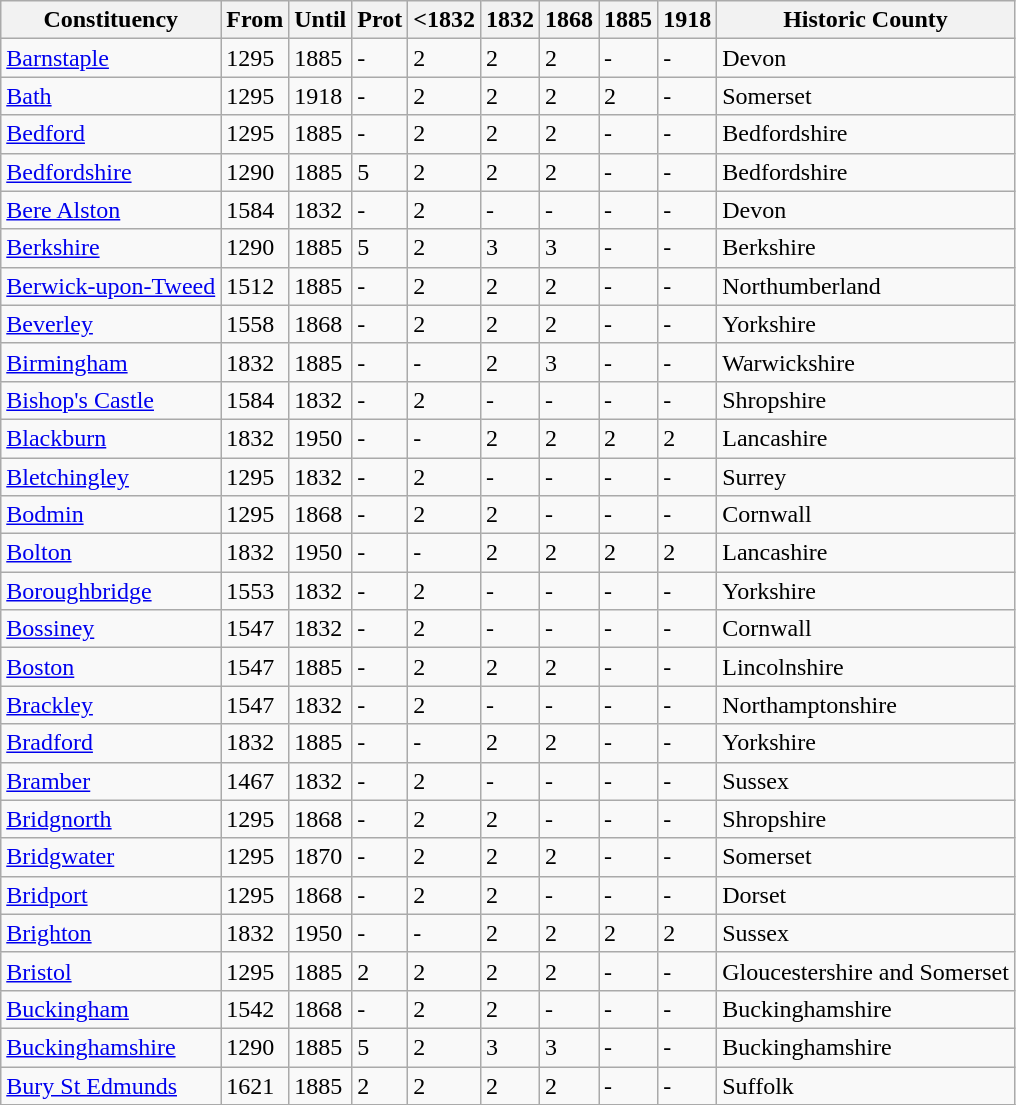<table class="wikitable">
<tr>
<th>Constituency</th>
<th>From</th>
<th>Until</th>
<th>Prot</th>
<th><1832</th>
<th>1832</th>
<th>1868</th>
<th>1885</th>
<th>1918</th>
<th>Historic County</th>
</tr>
<tr>
<td><a href='#'>Barnstaple</a></td>
<td>1295</td>
<td>1885</td>
<td>-</td>
<td>2</td>
<td>2</td>
<td>2</td>
<td>-</td>
<td>-</td>
<td>Devon</td>
</tr>
<tr>
<td><a href='#'>Bath</a></td>
<td>1295</td>
<td>1918</td>
<td>-</td>
<td>2</td>
<td>2</td>
<td>2</td>
<td>2</td>
<td>-</td>
<td>Somerset</td>
</tr>
<tr>
<td><a href='#'>Bedford</a></td>
<td>1295</td>
<td>1885</td>
<td>-</td>
<td>2</td>
<td>2</td>
<td>2</td>
<td>-</td>
<td>-</td>
<td>Bedfordshire</td>
</tr>
<tr>
<td><a href='#'>Bedfordshire</a></td>
<td>1290</td>
<td>1885</td>
<td>5</td>
<td>2</td>
<td>2</td>
<td>2</td>
<td>-</td>
<td>-</td>
<td>Bedfordshire</td>
</tr>
<tr>
<td><a href='#'>Bere Alston</a></td>
<td>1584</td>
<td>1832</td>
<td>-</td>
<td>2</td>
<td>-</td>
<td>-</td>
<td>-</td>
<td>-</td>
<td>Devon</td>
</tr>
<tr>
<td><a href='#'>Berkshire</a></td>
<td>1290</td>
<td>1885</td>
<td>5</td>
<td>2</td>
<td>3</td>
<td>3</td>
<td>-</td>
<td>-</td>
<td>Berkshire</td>
</tr>
<tr>
<td><a href='#'>Berwick-upon-Tweed</a></td>
<td>1512</td>
<td>1885</td>
<td>-</td>
<td>2</td>
<td>2</td>
<td>2</td>
<td>-</td>
<td>-</td>
<td>Northumberland</td>
</tr>
<tr>
<td><a href='#'>Beverley</a></td>
<td>1558</td>
<td>1868</td>
<td>-</td>
<td>2</td>
<td>2</td>
<td>2</td>
<td>-</td>
<td>-</td>
<td>Yorkshire</td>
</tr>
<tr>
<td><a href='#'>Birmingham</a></td>
<td>1832</td>
<td>1885</td>
<td>-</td>
<td>-</td>
<td>2</td>
<td>3</td>
<td>-</td>
<td>-</td>
<td>Warwickshire</td>
</tr>
<tr>
<td><a href='#'>Bishop's Castle</a></td>
<td>1584</td>
<td>1832</td>
<td>-</td>
<td>2</td>
<td>-</td>
<td>-</td>
<td>-</td>
<td>-</td>
<td>Shropshire</td>
</tr>
<tr>
<td><a href='#'>Blackburn</a></td>
<td>1832</td>
<td>1950</td>
<td>-</td>
<td>-</td>
<td>2</td>
<td>2</td>
<td>2</td>
<td>2</td>
<td>Lancashire</td>
</tr>
<tr>
<td><a href='#'>Bletchingley</a></td>
<td>1295</td>
<td>1832</td>
<td>-</td>
<td>2</td>
<td>-</td>
<td>-</td>
<td>-</td>
<td>-</td>
<td>Surrey</td>
</tr>
<tr>
<td><a href='#'>Bodmin</a></td>
<td>1295</td>
<td>1868</td>
<td>-</td>
<td>2</td>
<td>2</td>
<td>-</td>
<td>-</td>
<td>-</td>
<td>Cornwall</td>
</tr>
<tr>
<td><a href='#'>Bolton</a></td>
<td>1832</td>
<td>1950</td>
<td>-</td>
<td>-</td>
<td>2</td>
<td>2</td>
<td>2</td>
<td>2</td>
<td>Lancashire</td>
</tr>
<tr>
<td><a href='#'>Boroughbridge</a></td>
<td>1553</td>
<td>1832</td>
<td>-</td>
<td>2</td>
<td>-</td>
<td>-</td>
<td>-</td>
<td>-</td>
<td>Yorkshire</td>
</tr>
<tr>
<td><a href='#'>Bossiney</a></td>
<td>1547</td>
<td>1832</td>
<td>-</td>
<td>2</td>
<td>-</td>
<td>-</td>
<td>-</td>
<td>-</td>
<td>Cornwall</td>
</tr>
<tr>
<td><a href='#'>Boston</a></td>
<td>1547</td>
<td>1885</td>
<td>-</td>
<td>2</td>
<td>2</td>
<td>2</td>
<td>-</td>
<td>-</td>
<td>Lincolnshire</td>
</tr>
<tr>
<td><a href='#'>Brackley</a></td>
<td>1547</td>
<td>1832</td>
<td>-</td>
<td>2</td>
<td>-</td>
<td>-</td>
<td>-</td>
<td>-</td>
<td>Northamptonshire</td>
</tr>
<tr>
<td><a href='#'>Bradford</a></td>
<td>1832</td>
<td>1885</td>
<td>-</td>
<td>-</td>
<td>2</td>
<td>2</td>
<td>-</td>
<td>-</td>
<td>Yorkshire</td>
</tr>
<tr>
<td><a href='#'>Bramber</a></td>
<td>1467</td>
<td>1832</td>
<td>-</td>
<td>2</td>
<td>-</td>
<td>-</td>
<td>-</td>
<td>-</td>
<td>Sussex</td>
</tr>
<tr>
<td><a href='#'>Bridgnorth</a></td>
<td>1295</td>
<td>1868</td>
<td>-</td>
<td>2</td>
<td>2</td>
<td>-</td>
<td>-</td>
<td>-</td>
<td>Shropshire</td>
</tr>
<tr>
<td><a href='#'>Bridgwater</a></td>
<td>1295</td>
<td>1870</td>
<td>-</td>
<td>2</td>
<td>2</td>
<td>2</td>
<td>-</td>
<td>-</td>
<td>Somerset</td>
</tr>
<tr>
<td><a href='#'>Bridport</a></td>
<td>1295</td>
<td>1868</td>
<td>-</td>
<td>2</td>
<td>2</td>
<td>-</td>
<td>-</td>
<td>-</td>
<td>Dorset</td>
</tr>
<tr>
<td><a href='#'>Brighton</a></td>
<td>1832</td>
<td>1950</td>
<td>-</td>
<td>-</td>
<td>2</td>
<td>2</td>
<td>2</td>
<td>2</td>
<td>Sussex</td>
</tr>
<tr>
<td><a href='#'>Bristol</a></td>
<td>1295</td>
<td>1885</td>
<td>2</td>
<td>2</td>
<td>2</td>
<td>2</td>
<td>-</td>
<td>-</td>
<td>Gloucestershire and Somerset</td>
</tr>
<tr>
<td><a href='#'>Buckingham</a></td>
<td>1542</td>
<td>1868</td>
<td>-</td>
<td>2</td>
<td>2</td>
<td>-</td>
<td>-</td>
<td>-</td>
<td>Buckinghamshire</td>
</tr>
<tr>
<td><a href='#'>Buckinghamshire</a></td>
<td>1290</td>
<td>1885</td>
<td>5</td>
<td>2</td>
<td>3</td>
<td>3</td>
<td>-</td>
<td>-</td>
<td>Buckinghamshire</td>
</tr>
<tr>
<td><a href='#'>Bury St Edmunds</a></td>
<td>1621</td>
<td>1885</td>
<td>2</td>
<td>2</td>
<td>2</td>
<td>2</td>
<td>-</td>
<td>-</td>
<td>Suffolk</td>
</tr>
<tr>
</tr>
</table>
